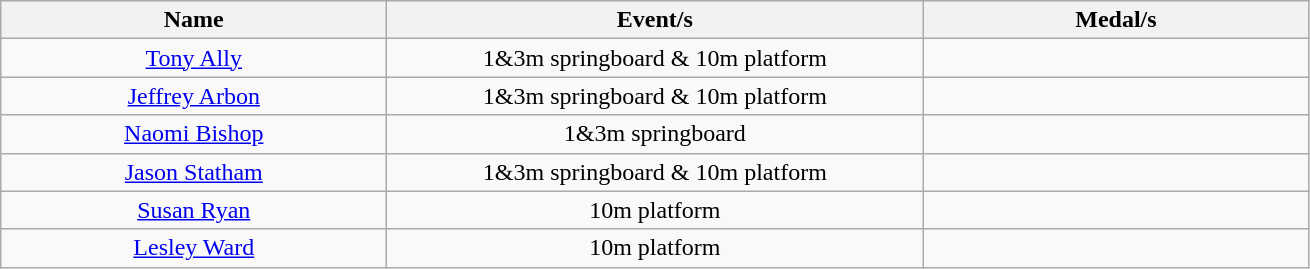<table class="wikitable" style="text-align: center">
<tr>
<th width=250>Name</th>
<th width=350>Event/s</th>
<th width=250>Medal/s</th>
</tr>
<tr>
<td><a href='#'>Tony Ally</a></td>
<td>1&3m springboard & 10m platform</td>
<td></td>
</tr>
<tr>
<td><a href='#'>Jeffrey Arbon</a></td>
<td>1&3m springboard & 10m platform</td>
<td></td>
</tr>
<tr>
<td><a href='#'>Naomi Bishop</a></td>
<td>1&3m springboard</td>
<td></td>
</tr>
<tr>
<td><a href='#'>Jason Statham</a></td>
<td>1&3m springboard & 10m platform</td>
<td></td>
</tr>
<tr>
<td><a href='#'>Susan Ryan</a></td>
<td>10m platform</td>
<td></td>
</tr>
<tr>
<td><a href='#'>Lesley Ward</a></td>
<td>10m platform</td>
<td></td>
</tr>
</table>
